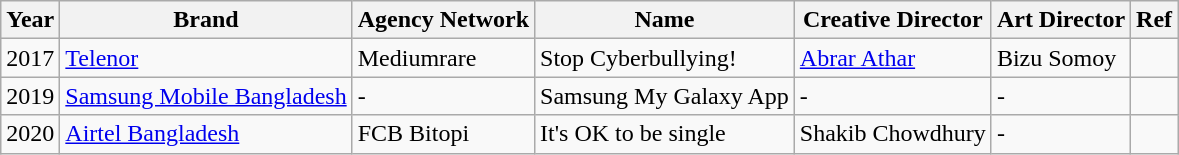<table class="wikitable">
<tr>
<th>Year</th>
<th>Brand</th>
<th>Agency Network</th>
<th>Name</th>
<th>Creative Director</th>
<th>Art Director</th>
<th>Ref</th>
</tr>
<tr>
<td>2017</td>
<td><a href='#'>Telenor</a></td>
<td>Mediumrare</td>
<td>Stop Cyberbullying!</td>
<td><a href='#'>Abrar Athar</a></td>
<td>Bizu Somoy</td>
<td></td>
</tr>
<tr>
<td>2019</td>
<td><a href='#'>Samsung Mobile Bangladesh</a></td>
<td>-</td>
<td>Samsung My Galaxy App</td>
<td>-</td>
<td>-</td>
<td></td>
</tr>
<tr>
<td>2020</td>
<td><a href='#'>Airtel Bangladesh</a></td>
<td>FCB Bitopi</td>
<td>It's OK to be single</td>
<td>Shakib Chowdhury</td>
<td>-</td>
<td></td>
</tr>
</table>
